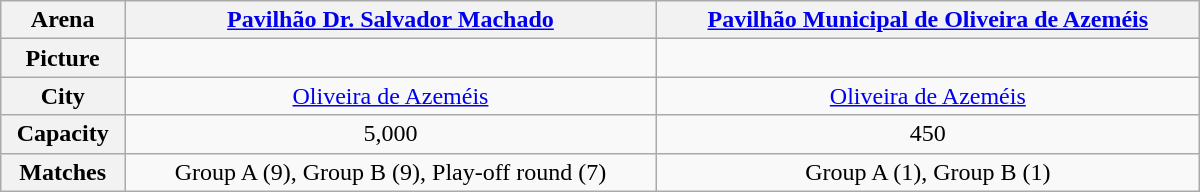<table class="wikitable" width="800">
<tr>
<th>Arena</th>
<th align="center"><a href='#'>Pavilhão Dr. Salvador Machado</a></th>
<th align="center"><a href='#'>Pavilhão Municipal de Oliveira de Azeméis</a></th>
</tr>
<tr>
<th>Picture</th>
<td align="center"></td>
<td align="center"></td>
</tr>
<tr>
<th>City</th>
<td align="center"><a href='#'>Oliveira de Azeméis</a></td>
<td align="center"><a href='#'>Oliveira de Azeméis</a></td>
</tr>
<tr>
<th>Capacity</th>
<td align="center">5,000</td>
<td align="center">450</td>
</tr>
<tr>
<th>Matches</th>
<td align="center">Group A (9), Group B (9),  Play-off round (7)</td>
<td align="center">Group A (1), Group B (1)</td>
</tr>
</table>
